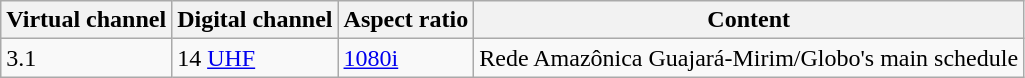<table class = "wikitable">
<tr>
<th>Virtual channel</th>
<th>Digital channel</th>
<th>Aspect ratio</th>
<th>Content</th>
</tr>
<tr>
<td>3.1</td>
<td>14 <a href='#'>UHF</a></td>
<td><a href='#'>1080i</a></td>
<td>Rede Amazônica Guajará-Mirim/Globo's main schedule</td>
</tr>
</table>
